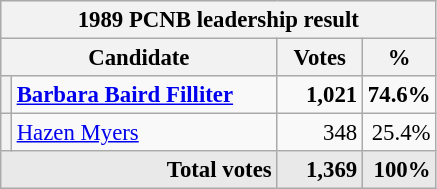<table class="wikitable" style="font-size: 95%;">
<tr style="background-color:#E9E9E9">
<th colspan="4">1989 PCNB leadership result</th>
</tr>
<tr style="background-color:#E9E9E9">
<th colspan="2" style="width: 170px">Candidate</th>
<th style="width: 50px">Votes</th>
<th style="width: 40px">%</th>
</tr>
<tr>
<th></th>
<td style="width: 170px"><strong><a href='#'>Barbara Baird Filliter</a></strong></td>
<td align="right"><strong>1,021</strong></td>
<td align="right"><strong>74.6%</strong></td>
</tr>
<tr>
<th></th>
<td style="width: 170px"><a href='#'>Hazen Myers</a></td>
<td align="right">348</td>
<td align="right">25.4%</td>
</tr>
<tr>
<td colspan="2" style="background-color:#e9e9e9; text-align:right;"><strong>Total votes</strong></td>
<td style="background-color:#e9e9e9; text-align:right;"><strong>1,369</strong></td>
<td style="background-color:#e9e9e9; text-align:right;"><strong>100%</strong></td>
</tr>
</table>
